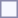<table style="border:1px solid #8888aa; background-color:#f7f8ff; padding:5px; font-size:95%; margin: 0px 12px 12px 0px;">
</table>
